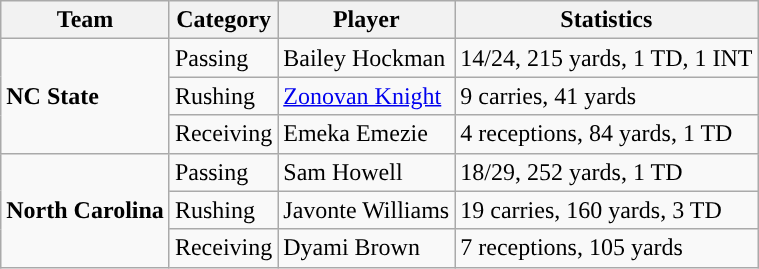<table class="wikitable" style="float: left;">
<tr>
<th>Team</th>
<th>Category</th>
<th>Player</th>
<th>Statistics</th>
</tr>
<tr>
<td rowspan=3><strong>NC State</strong></td>
<td>Passing</td>
<td>Bailey Hockman</td>
<td>14/24, 215 yards, 1 TD, 1 INT</td>
</tr>
<tr>
<td>Rushing</td>
<td><a href='#'>Zonovan Knight</a></td>
<td>9 carries, 41 yards</td>
</tr>
<tr>
<td>Receiving</td>
<td>Emeka Emezie</td>
<td>4 receptions, 84 yards, 1 TD</td>
</tr>
<tr>
<td rowspan=3><strong>North Carolina</strong></td>
<td>Passing</td>
<td>Sam Howell</td>
<td>18/29, 252 yards, 1 TD</td>
</tr>
<tr>
<td>Rushing</td>
<td>Javonte Williams</td>
<td>19 carries, 160 yards, 3 TD</td>
</tr>
<tr>
<td>Receiving</td>
<td>Dyami Brown</td>
<td>7 receptions, 105 yards</td>
</tr>
</table>
